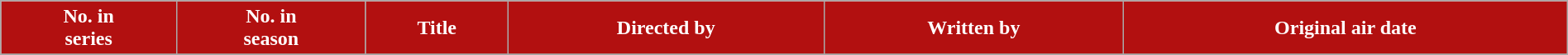<table class="wikitable plainrowheaders" style="width:100%;">
<tr style="color:white">
<th style="background: #b21010;">No. in<br>series</th>
<th style="background: #b21010;">No. in<br>season</th>
<th style="background: #b21010;">Title</th>
<th style="background: #b21010;">Directed by</th>
<th style="background: #b21010;">Written by</th>
<th style="background: #b21010;">Original air date</th>
</tr>
<tr>
</tr>
</table>
